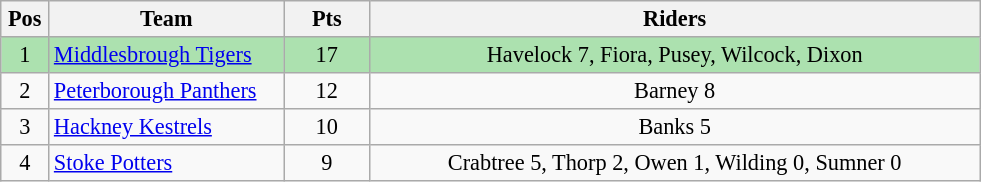<table class=wikitable style="font-size:93%;">
<tr>
<th width=25px>Pos</th>
<th width=150px>Team</th>
<th width=50px>Pts</th>
<th width=400px>Riders</th>
</tr>
<tr align=center  style="background:#ACE1AF;">
<td>1</td>
<td align=left><a href='#'>Middlesbrough Tigers</a></td>
<td>17</td>
<td>Havelock 7, Fiora, Pusey, Wilcock, Dixon</td>
</tr>
<tr align=center>
<td>2</td>
<td align=left><a href='#'>Peterborough Panthers</a></td>
<td>12</td>
<td>Barney 8</td>
</tr>
<tr align=center>
<td>3</td>
<td align=left><a href='#'>Hackney Kestrels</a></td>
<td>10</td>
<td>Banks 5</td>
</tr>
<tr align=center>
<td>4</td>
<td align=left><a href='#'>Stoke Potters</a></td>
<td>9</td>
<td>Crabtree 5, Thorp 2, Owen 1, Wilding 0, Sumner 0</td>
</tr>
</table>
